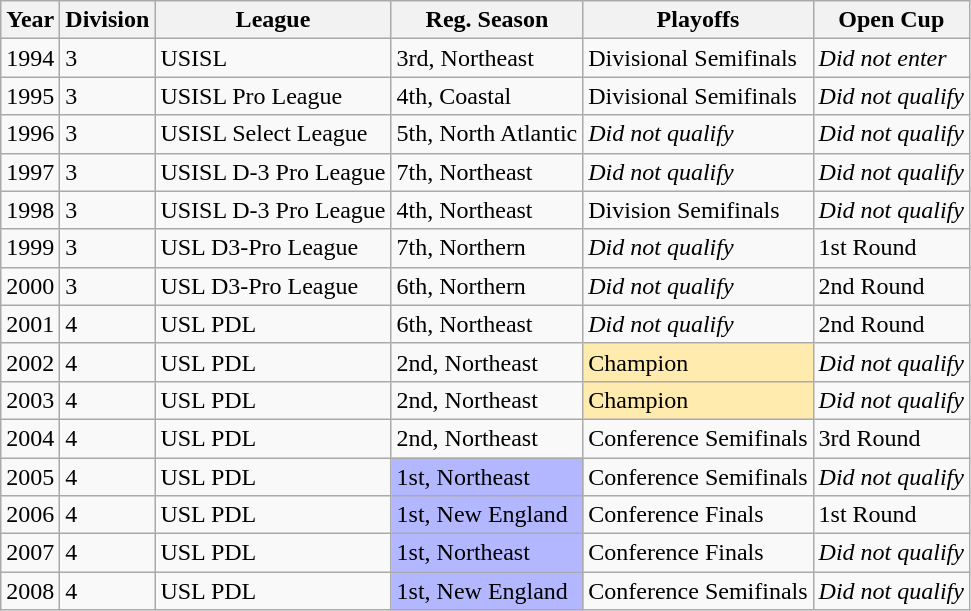<table class="wikitable">
<tr>
<th>Year</th>
<th>Division</th>
<th>League</th>
<th>Reg. Season</th>
<th>Playoffs</th>
<th>Open Cup</th>
</tr>
<tr>
<td>1994</td>
<td>3</td>
<td>USISL</td>
<td>3rd, Northeast</td>
<td>Divisional Semifinals</td>
<td><em>Did not enter</em></td>
</tr>
<tr>
<td>1995</td>
<td>3</td>
<td>USISL Pro League</td>
<td>4th, Coastal</td>
<td>Divisional Semifinals</td>
<td><em>Did not qualify</em></td>
</tr>
<tr>
<td>1996</td>
<td>3</td>
<td>USISL Select League</td>
<td>5th, North Atlantic</td>
<td><em>Did not qualify</em></td>
<td><em>Did not qualify</em></td>
</tr>
<tr>
<td>1997</td>
<td>3</td>
<td>USISL D-3 Pro League</td>
<td>7th, Northeast</td>
<td><em>Did not qualify</em></td>
<td><em>Did not qualify</em></td>
</tr>
<tr>
<td>1998</td>
<td>3</td>
<td>USISL D-3 Pro League</td>
<td>4th, Northeast</td>
<td>Division Semifinals</td>
<td><em>Did not qualify</em></td>
</tr>
<tr>
<td>1999</td>
<td>3</td>
<td>USL D3-Pro League</td>
<td>7th, Northern</td>
<td><em>Did not qualify</em></td>
<td>1st Round</td>
</tr>
<tr>
<td>2000</td>
<td>3</td>
<td>USL D3-Pro League</td>
<td>6th, Northern</td>
<td><em>Did not qualify</em></td>
<td>2nd Round</td>
</tr>
<tr>
<td>2001</td>
<td>4</td>
<td>USL PDL</td>
<td>6th, Northeast</td>
<td><em>Did not qualify</em></td>
<td>2nd Round</td>
</tr>
<tr>
<td>2002</td>
<td>4</td>
<td>USL PDL</td>
<td>2nd, Northeast</td>
<td bgcolor="FFEBAD">Champion</td>
<td><em>Did not qualify</em></td>
</tr>
<tr>
<td>2003</td>
<td>4</td>
<td>USL PDL</td>
<td>2nd, Northeast</td>
<td bgcolor="FFEBAD">Champion</td>
<td><em>Did not qualify</em></td>
</tr>
<tr>
<td>2004</td>
<td>4</td>
<td>USL PDL</td>
<td>2nd, Northeast</td>
<td>Conference Semifinals</td>
<td>3rd Round</td>
</tr>
<tr>
<td>2005</td>
<td>4</td>
<td>USL PDL</td>
<td bgcolor="B3B7FF">1st, Northeast</td>
<td>Conference Semifinals</td>
<td><em>Did not qualify</em></td>
</tr>
<tr>
<td>2006</td>
<td>4</td>
<td>USL PDL</td>
<td bgcolor="B3B7FF">1st, New England</td>
<td>Conference Finals</td>
<td>1st Round</td>
</tr>
<tr>
<td>2007</td>
<td>4</td>
<td>USL PDL</td>
<td bgcolor="B3B7FF">1st, Northeast</td>
<td>Conference Finals</td>
<td><em>Did not qualify</em></td>
</tr>
<tr>
<td>2008</td>
<td>4</td>
<td>USL PDL</td>
<td bgcolor="B3B7FF">1st, New England</td>
<td>Conference Semifinals</td>
<td><em>Did not qualify</em></td>
</tr>
</table>
